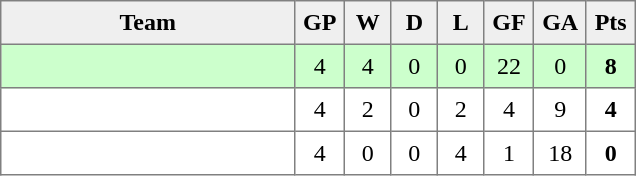<table style=border-collapse:collapse border=1 cellspacing=0 cellpadding=5>
<tr align=center bgcolor=#efefef>
<th width=185>Team</th>
<th width=20>GP</th>
<th width=20>W</th>
<th width=20>D</th>
<th width=20>L</th>
<th width=20>GF</th>
<th width=20>GA</th>
<th width=20>Pts</th>
</tr>
<tr bgcolor=#ccffcc align=center>
<td style="text-align:left;"></td>
<td>4</td>
<td>4</td>
<td>0</td>
<td>0</td>
<td>22</td>
<td>0</td>
<td><strong>8</strong></td>
</tr>
<tr align=center>
<td style="text-align:left;"></td>
<td>4</td>
<td>2</td>
<td>0</td>
<td>2</td>
<td>4</td>
<td>9</td>
<td><strong>4</strong></td>
</tr>
<tr align=center>
<td style="text-align:left;"></td>
<td>4</td>
<td>0</td>
<td>0</td>
<td>4</td>
<td>1</td>
<td>18</td>
<td><strong>0</strong></td>
</tr>
</table>
